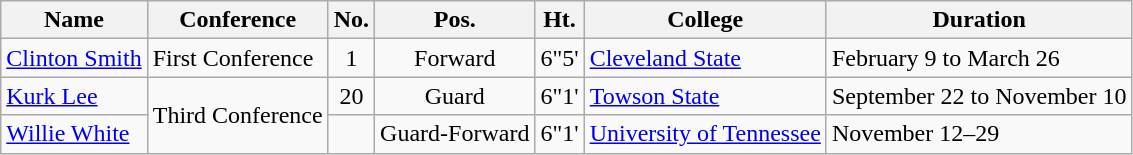<table class="wikitable" border="1">
<tr>
<th>Name</th>
<th>Conference</th>
<th>No.</th>
<th>Pos.</th>
<th>Ht.</th>
<th>College</th>
<th>Duration</th>
</tr>
<tr>
<td><a href='#'>Clinton Smith</a></td>
<td>First Conference</td>
<td align="center">1</td>
<td align="center">Forward</td>
<td align="center">6"5'</td>
<td><a href='#'>Cleveland State</a></td>
<td>February 9 to March 26</td>
</tr>
<tr>
<td><a href='#'>Kurk Lee</a></td>
<td rowspan="2">Third Conference</td>
<td align="center">20</td>
<td align="center">Guard</td>
<td align="center">6"1'</td>
<td><a href='#'>Towson State</a></td>
<td>September 22 to November 10</td>
</tr>
<tr>
<td><a href='#'>Willie White</a></td>
<td align="center"></td>
<td align="center">Guard-Forward</td>
<td align="center">6"1'</td>
<td><a href='#'>University of Tennessee</a></td>
<td>November 12–29</td>
</tr>
</table>
